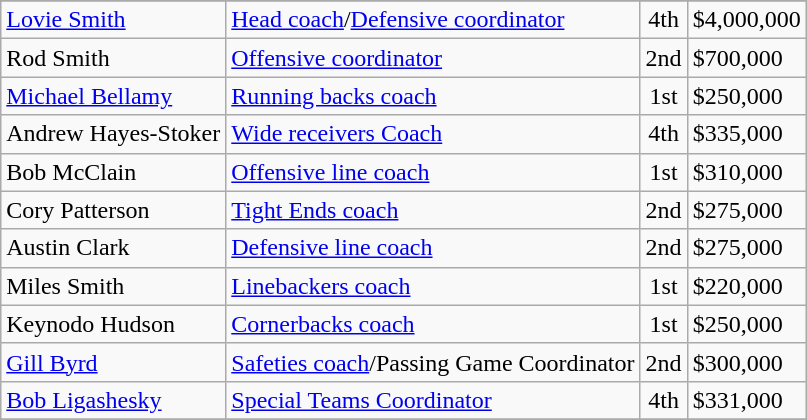<table class="wikitable">
<tr>
</tr>
<tr>
<td><a href='#'>Lovie Smith</a></td>
<td><a href='#'>Head coach</a>/<a href='#'>Defensive coordinator</a></td>
<td align=center>4th</td>
<td>$4,000,000</td>
</tr>
<tr>
<td>Rod Smith</td>
<td><a href='#'>Offensive coordinator</a></td>
<td align=center>2nd</td>
<td>$700,000</td>
</tr>
<tr>
<td><a href='#'>Michael Bellamy</a></td>
<td><a href='#'>Running backs coach</a></td>
<td align=center>1st</td>
<td>$250,000</td>
</tr>
<tr>
<td>Andrew Hayes-Stoker</td>
<td><a href='#'>Wide receivers Coach</a></td>
<td align=center>4th</td>
<td>$335,000</td>
</tr>
<tr>
<td>Bob McClain</td>
<td><a href='#'>Offensive line coach</a></td>
<td align=center>1st</td>
<td>$310,000</td>
</tr>
<tr>
<td>Cory Patterson</td>
<td><a href='#'>Tight Ends coach</a></td>
<td align=center>2nd</td>
<td>$275,000</td>
</tr>
<tr>
<td>Austin Clark</td>
<td><a href='#'>Defensive line coach</a></td>
<td align=center>2nd</td>
<td>$275,000</td>
</tr>
<tr>
<td>Miles Smith</td>
<td><a href='#'>Linebackers coach</a></td>
<td align=center>1st</td>
<td>$220,000</td>
</tr>
<tr>
<td>Keynodo Hudson</td>
<td><a href='#'>Cornerbacks coach</a></td>
<td align=center>1st</td>
<td>$250,000</td>
</tr>
<tr>
<td><a href='#'>Gill Byrd</a></td>
<td><a href='#'>Safeties coach</a>/Passing Game Coordinator</td>
<td align=center>2nd</td>
<td>$300,000</td>
</tr>
<tr>
<td><a href='#'>Bob Ligashesky</a></td>
<td><a href='#'>Special Teams Coordinator</a></td>
<td align=center>4th</td>
<td>$331,000</td>
</tr>
<tr>
</tr>
</table>
